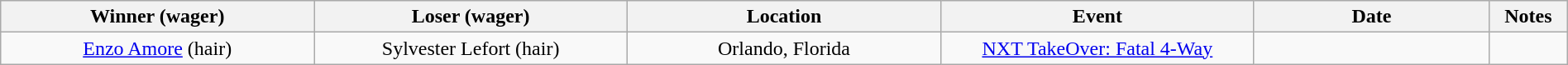<table class="wikitable sortable" width=100%  style="text-align: center">
<tr>
<th width=20% scope="col">Winner (wager)</th>
<th width=20% scope="col">Loser (wager)</th>
<th width=20% scope="col">Location</th>
<th width=20% scope="col">Event</th>
<th width=15% scope="col">Date</th>
<th class="unsortable" width=5% scope="col">Notes</th>
</tr>
<tr>
<td><a href='#'>Enzo Amore</a> (hair)</td>
<td>Sylvester Lefort (hair)</td>
<td>Orlando, Florida</td>
<td><a href='#'>NXT TakeOver: Fatal 4-Way</a></td>
<td></td>
<td></td>
</tr>
</table>
